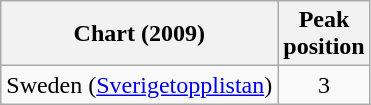<table class="wikitable">
<tr>
<th>Chart (2009)</th>
<th>Peak<br>position</th>
</tr>
<tr>
<td>Sweden (<a href='#'>Sverigetopplistan</a>)</td>
<td align="center">3</td>
</tr>
</table>
